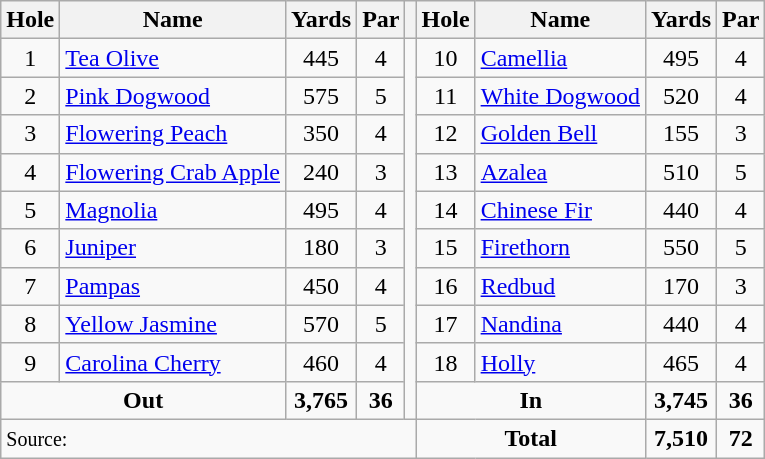<table class=wikitable style="text-align: center">
<tr>
<th>Hole</th>
<th>Name</th>
<th>Yards</th>
<th>Par</th>
<th></th>
<th>Hole</th>
<th>Name</th>
<th>Yards</th>
<th>Par</th>
</tr>
<tr>
<td>1</td>
<td align=left><a href='#'>Tea Olive</a></td>
<td>445</td>
<td>4</td>
<td rowspan=10></td>
<td>10</td>
<td align=left><a href='#'>Camellia</a></td>
<td>495</td>
<td>4</td>
</tr>
<tr>
<td>2</td>
<td align=left><a href='#'>Pink Dogwood</a></td>
<td>575</td>
<td>5</td>
<td>11</td>
<td align=left><a href='#'>White Dogwood</a></td>
<td>520</td>
<td>4</td>
</tr>
<tr>
<td>3</td>
<td align=left><a href='#'>Flowering Peach</a></td>
<td>350</td>
<td>4</td>
<td>12</td>
<td align=left><a href='#'>Golden Bell</a></td>
<td>155</td>
<td>3</td>
</tr>
<tr>
<td>4</td>
<td align=left><a href='#'>Flowering Crab Apple</a></td>
<td>240</td>
<td>3</td>
<td>13</td>
<td align=left><a href='#'>Azalea</a></td>
<td>510</td>
<td>5</td>
</tr>
<tr>
<td>5</td>
<td align=left><a href='#'>Magnolia</a></td>
<td>495</td>
<td>4</td>
<td>14</td>
<td align=left><a href='#'>Chinese Fir</a></td>
<td>440</td>
<td>4</td>
</tr>
<tr>
<td>6</td>
<td align=left><a href='#'>Juniper</a></td>
<td>180</td>
<td>3</td>
<td>15</td>
<td align=left><a href='#'>Firethorn</a></td>
<td>550</td>
<td>5</td>
</tr>
<tr>
<td>7</td>
<td align=left><a href='#'>Pampas</a></td>
<td>450</td>
<td>4</td>
<td>16</td>
<td align=left><a href='#'>Redbud</a></td>
<td>170</td>
<td>3</td>
</tr>
<tr>
<td>8</td>
<td align=left><a href='#'>Yellow Jasmine</a></td>
<td>570</td>
<td>5</td>
<td>17</td>
<td align=left><a href='#'>Nandina</a></td>
<td>440</td>
<td>4</td>
</tr>
<tr>
<td>9</td>
<td align=left><a href='#'>Carolina Cherry</a></td>
<td>460</td>
<td>4</td>
<td>18</td>
<td align=left><a href='#'>Holly</a></td>
<td>465</td>
<td>4</td>
</tr>
<tr>
<td colspan=2><strong>Out</strong></td>
<td><strong>3,765</strong></td>
<td><strong>36</strong></td>
<td colspan=2><strong>In</strong></td>
<td><strong>3,745</strong></td>
<td><strong>36</strong></td>
</tr>
<tr>
<td colspan=5 align=left><small>Source:</small></td>
<td colspan=2><strong>Total</strong></td>
<td><strong>7,510</strong></td>
<td><strong>72</strong></td>
</tr>
</table>
